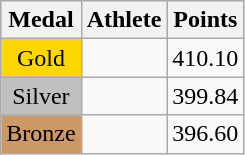<table class="wikitable">
<tr>
<th>Medal</th>
<th>Athlete</th>
<th>Points</th>
</tr>
<tr>
<td style="text-align:center;background-color:gold;">Gold</td>
<td></td>
<td>410.10</td>
</tr>
<tr>
<td style="text-align:center;background-color:silver;">Silver</td>
<td></td>
<td>399.84</td>
</tr>
<tr>
<td style="text-align:center;background-color:#CC9966;">Bronze</td>
<td></td>
<td>396.60</td>
</tr>
</table>
